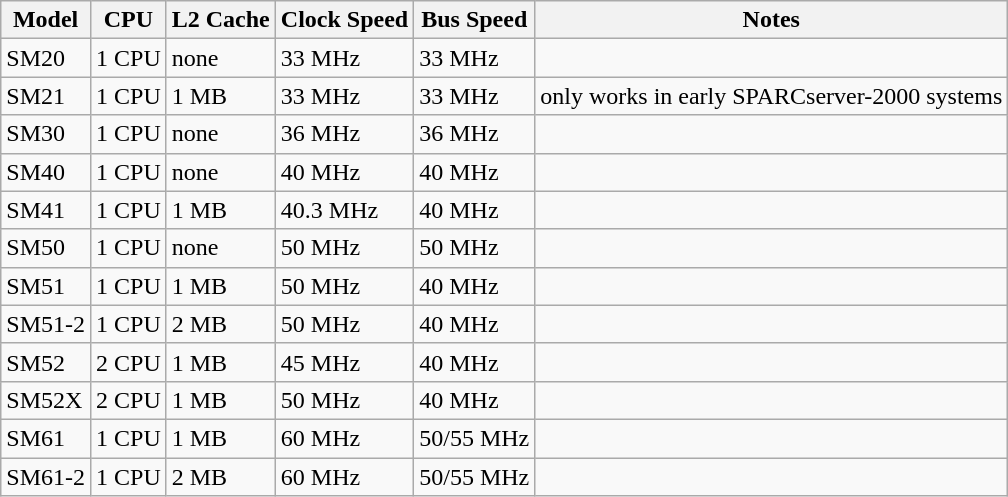<table class="wikitable">
<tr>
<th>Model</th>
<th>CPU</th>
<th>L2 Cache</th>
<th>Clock Speed</th>
<th>Bus Speed</th>
<th>Notes</th>
</tr>
<tr>
<td>SM20</td>
<td>1 CPU</td>
<td>none</td>
<td>33 MHz</td>
<td>33 MHz</td>
<td></td>
</tr>
<tr>
<td>SM21</td>
<td>1 CPU</td>
<td>1 MB</td>
<td>33 MHz</td>
<td>33 MHz</td>
<td>only works in early SPARCserver-2000 systems</td>
</tr>
<tr>
<td>SM30</td>
<td>1 CPU</td>
<td>none</td>
<td>36 MHz</td>
<td>36 MHz</td>
<td></td>
</tr>
<tr>
<td>SM40</td>
<td>1 CPU</td>
<td>none</td>
<td>40 MHz</td>
<td>40 MHz</td>
<td></td>
</tr>
<tr>
<td>SM41</td>
<td>1 CPU</td>
<td>1 MB</td>
<td>40.3 MHz</td>
<td>40 MHz</td>
<td></td>
</tr>
<tr>
<td>SM50</td>
<td>1 CPU</td>
<td>none</td>
<td>50 MHz</td>
<td>50 MHz</td>
<td></td>
</tr>
<tr>
<td>SM51</td>
<td>1 CPU</td>
<td>1 MB</td>
<td>50 MHz</td>
<td>40 MHz</td>
<td></td>
</tr>
<tr>
<td>SM51-2</td>
<td>1 CPU</td>
<td>2 MB</td>
<td>50 MHz</td>
<td>40 MHz</td>
<td></td>
</tr>
<tr>
<td>SM52</td>
<td>2 CPU</td>
<td>1 MB</td>
<td>45 MHz</td>
<td>40 MHz</td>
<td></td>
</tr>
<tr>
<td>SM52X</td>
<td>2 CPU</td>
<td>1 MB</td>
<td>50 MHz</td>
<td>40 MHz</td>
<td></td>
</tr>
<tr>
<td>SM61</td>
<td>1 CPU</td>
<td>1 MB</td>
<td>60 MHz</td>
<td>50/55 MHz</td>
<td></td>
</tr>
<tr>
<td>SM61-2</td>
<td>1 CPU</td>
<td>2 MB</td>
<td>60 MHz</td>
<td>50/55 MHz</td>
<td></td>
</tr>
</table>
